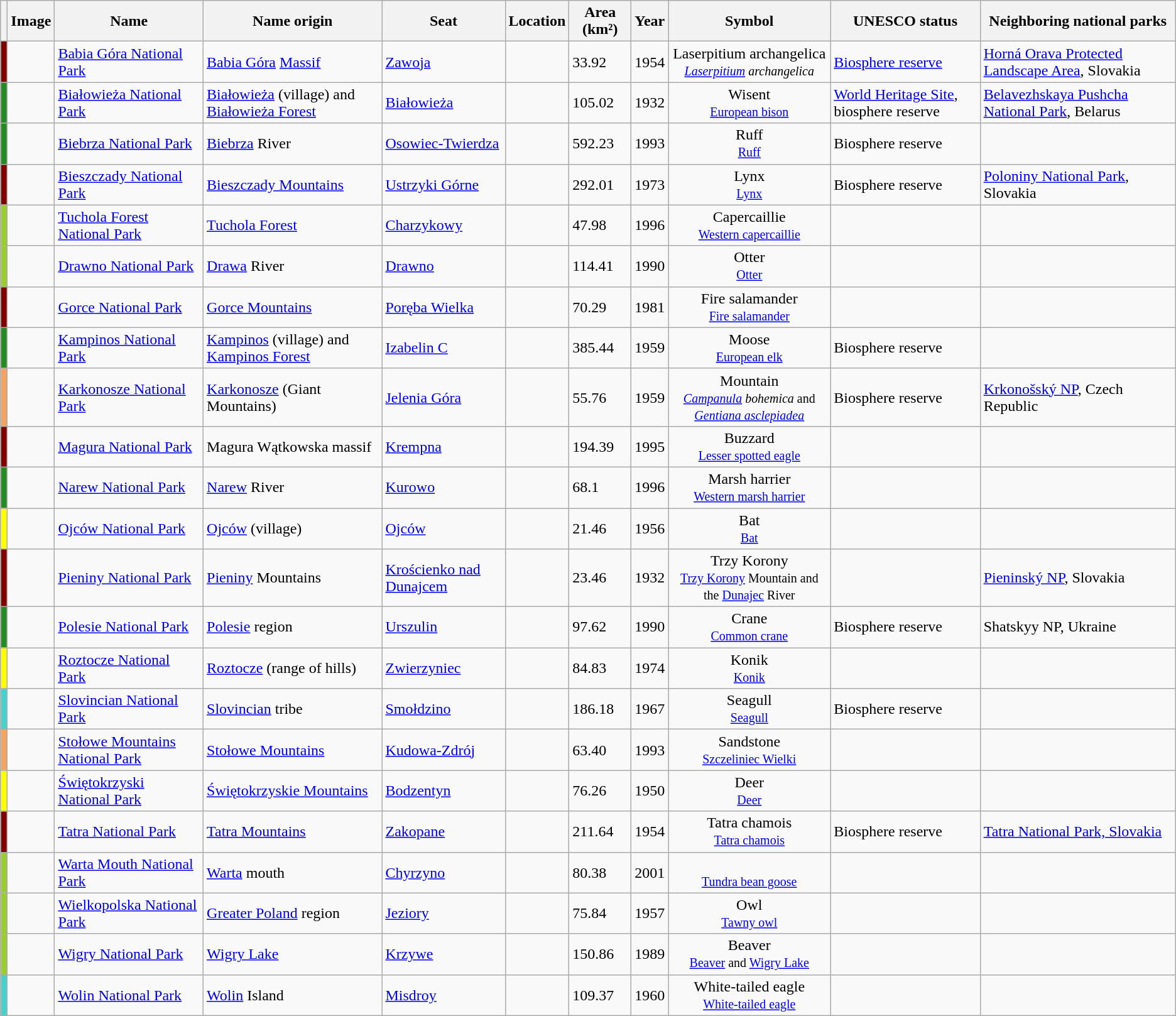<table class="wikitable sortable" border="1">
<tr>
<th class="unsortable"></th>
<th class="unsortable">Image</th>
<th>Name<br></th>
<th>Name origin</th>
<th>Seat</th>
<th>Location</th>
<th>Area (km²)</th>
<th>Year</th>
<th>Symbol</th>
<th>UNESCO status</th>
<th>Neighboring national parks</th>
</tr>
<tr>
<td style="background:Maroon;"></td>
<td></td>
<td><a href='#'>Babia Góra National Park</a><br></td>
<td><a href='#'>Babia Góra</a> <a href='#'>Massif</a></td>
<td><a href='#'>Zawoja</a></td>
<td></td>
<td>33.92</td>
<td>1954</td>
<td align=center><span>Laserpitium archangelica</span><br><small><em><a href='#'>Laserpitium</a> archangelica</em></small></td>
<td><a href='#'>Biosphere reserve</a></td>
<td><a href='#'>Horná Orava Protected Landscape Area</a>, Slovakia</td>
</tr>
<tr>
<td style="background:ForestGreen;"></td>
<td></td>
<td><a href='#'>Białowieża National Park</a><br></td>
<td><a href='#'>Białowieża</a> (village) and <a href='#'>Białowieża Forest</a></td>
<td><a href='#'>Białowieża</a></td>
<td></td>
<td>105.02</td>
<td>1932</td>
<td align=center><span>Wisent</span><br><small><a href='#'>European bison</a></small></td>
<td><a href='#'>World Heritage Site</a>, biosphere reserve</td>
<td><a href='#'>Belavezhskaya Pushcha National Park</a>, Belarus</td>
</tr>
<tr>
<td style="background:ForestGreen;"></td>
<td></td>
<td><a href='#'>Biebrza National Park</a><br></td>
<td><a href='#'>Biebrza</a> River</td>
<td><a href='#'>Osowiec-Twierdza</a></td>
<td></td>
<td>592.23</td>
<td>1993</td>
<td align=center><span>Ruff</span><br><small><a href='#'>Ruff</a></small></td>
<td>Biosphere reserve</td>
<td></td>
</tr>
<tr>
<td style="background:Maroon;"></td>
<td></td>
<td><a href='#'>Bieszczady National Park</a><br></td>
<td><a href='#'>Bieszczady Mountains</a></td>
<td><a href='#'>Ustrzyki Górne</a></td>
<td></td>
<td>292.01</td>
<td>1973</td>
<td align=center><span>Lynx</span><br><small><a href='#'>Lynx</a></small></td>
<td>Biosphere reserve</td>
<td><a href='#'>Poloniny National Park</a>, Slovakia</td>
</tr>
<tr>
<td style="background:YellowGreen;"></td>
<td></td>
<td><a href='#'>Tuchola Forest National Park</a><br></td>
<td><a href='#'>Tuchola Forest</a></td>
<td><a href='#'>Charzykowy</a></td>
<td></td>
<td>47.98</td>
<td>1996</td>
<td align=center><span>Capercaillie</span>  <br><small><a href='#'>Western capercaillie</a></small></td>
<td></td>
<td></td>
</tr>
<tr>
<td style="background:YellowGreen;"></td>
<td></td>
<td><a href='#'>Drawno National Park</a><br></td>
<td><a href='#'>Drawa</a> River</td>
<td><a href='#'>Drawno</a></td>
<td></td>
<td>114.41</td>
<td>1990</td>
<td align=center><span>Otter</span><br><small><a href='#'>Otter</a></small></td>
<td></td>
<td></td>
</tr>
<tr>
<td style="background:Maroon;"></td>
<td></td>
<td><a href='#'>Gorce National Park</a><br></td>
<td><a href='#'>Gorce Mountains</a></td>
<td><a href='#'>Poręba Wielka</a></td>
<td></td>
<td>70.29</td>
<td>1981</td>
<td align=center><span>Fire salamander</span><br><small><a href='#'>Fire salamander</a></small></td>
<td></td>
</tr>
<tr>
<td style="background:ForestGreen;"></td>
<td></td>
<td><a href='#'>Kampinos National Park</a><br></td>
<td><a href='#'>Kampinos</a> (village) and <a href='#'>Kampinos Forest</a></td>
<td><a href='#'>Izabelin C</a></td>
<td></td>
<td>385.44</td>
<td>1959</td>
<td align=center><span>Moose</span><br><small><a href='#'>European elk</a></small></td>
<td>Biosphere reserve</td>
<td></td>
</tr>
<tr>
<td style="background:SandyBrown;"></td>
<td></td>
<td><a href='#'>Karkonosze National Park</a><br></td>
<td><a href='#'>Karkonosze</a> (Giant Mountains)</td>
<td><a href='#'>Jelenia Góra</a></td>
<td></td>
<td>55.76</td>
<td>1959</td>
<td align=center><span>Mountain</span><br><small><em><a href='#'>Campanula</a> bohemica</em> and <em><a href='#'>Gentiana asclepiadea</a></em></small></td>
<td>Biosphere reserve</td>
<td><a href='#'>Krkonošský NP</a>, Czech Republic</td>
</tr>
<tr>
<td style="background:Maroon;"></td>
<td></td>
<td><a href='#'>Magura National Park</a><br></td>
<td>Magura Wątkowska massif</td>
<td><a href='#'>Krempna</a></td>
<td></td>
<td>194.39</td>
<td>1995</td>
<td align=center><span>Buzzard</span><br><small><a href='#'>Lesser spotted eagle</a></small></td>
<td></td>
<td></td>
</tr>
<tr>
<td style="background:ForestGreen;"></td>
<td></td>
<td><a href='#'>Narew National Park</a><br></td>
<td><a href='#'>Narew</a> River</td>
<td><a href='#'>Kurowo</a></td>
<td></td>
<td>68.1</td>
<td>1996</td>
<td align=center><span>Marsh harrier</span><br><small><a href='#'>Western marsh harrier</a></small></td>
<td></td>
<td></td>
</tr>
<tr>
<td style="background:Yellow;"></td>
<td></td>
<td><a href='#'>Ojców National Park</a><br></td>
<td><a href='#'>Ojców</a> (village)</td>
<td><a href='#'>Ojców</a></td>
<td></td>
<td>21.46</td>
<td>1956</td>
<td align=center><span>Bat</span><br><small><a href='#'>Bat</a></small></td>
<td></td>
<td></td>
</tr>
<tr>
<td style="background:Maroon;"></td>
<td></td>
<td><a href='#'>Pieniny National Park</a><br></td>
<td><a href='#'>Pieniny</a> Mountains</td>
<td><a href='#'>Krościenko nad Dunajcem</a></td>
<td></td>
<td>23.46</td>
<td>1932</td>
<td align=center><span>Trzy Korony</span><br><small><a href='#'>Trzy Korony</a> Mountain and the <a href='#'>Dunajec</a> River</small></td>
<td></td>
<td><a href='#'>Pieninský NP</a>, Slovakia</td>
</tr>
<tr>
<td style="background:ForestGreen;"></td>
<td></td>
<td><a href='#'>Polesie National Park</a><br></td>
<td><a href='#'>Polesie</a> region</td>
<td><a href='#'>Urszulin</a></td>
<td></td>
<td>97.62</td>
<td>1990</td>
<td align=center><span>Crane</span><br><small><a href='#'>Common crane</a></small></td>
<td>Biosphere reserve</td>
<td>Shatskyy NP, Ukraine</td>
</tr>
<tr>
<td style="background:Yellow;"></td>
<td></td>
<td><a href='#'>Roztocze National Park</a><br></td>
<td><a href='#'>Roztocze</a> (range of hills)</td>
<td><a href='#'>Zwierzyniec</a></td>
<td></td>
<td>84.83</td>
<td>1974</td>
<td align=center><span>Konik</span><br><small><a href='#'>Konik</a></small></td>
<td></td>
<td></td>
</tr>
<tr>
<td style="background:MediumTurquoise;"></td>
<td></td>
<td><a href='#'>Slovincian National Park</a><br></td>
<td><a href='#'>Slovincian</a> tribe</td>
<td><a href='#'>Smołdzino</a></td>
<td></td>
<td>186.18</td>
<td>1967</td>
<td align=center><span>Seagull</span><br><small><a href='#'>Seagull</a></small></td>
<td>Biosphere reserve</td>
<td></td>
</tr>
<tr>
<td style="background:SandyBrown;"></td>
<td></td>
<td><a href='#'>Stołowe Mountains National Park</a><br></td>
<td><a href='#'>Stołowe Mountains</a></td>
<td><a href='#'>Kudowa-Zdrój</a></td>
<td></td>
<td>63.40</td>
<td>1993</td>
<td align="center"><span>Sandstone</span><br><small><a href='#'>Szczeliniec Wielki</a></small></td>
<td></td>
<td></td>
</tr>
<tr>
<td style="background:Yellow;"></td>
<td></td>
<td><a href='#'>Świętokrzyski National Park</a><br></td>
<td><a href='#'>Świętokrzyskie Mountains</a></td>
<td><a href='#'>Bodzentyn</a></td>
<td></td>
<td>76.26</td>
<td>1950</td>
<td align="center"><span>Deer</span><br><small><a href='#'>Deer</a></small></td>
<td></td>
<td></td>
</tr>
<tr>
<td style="background:Maroon;"></td>
<td></td>
<td><a href='#'>Tatra National Park</a><br></td>
<td><a href='#'>Tatra Mountains</a></td>
<td><a href='#'>Zakopane</a></td>
<td></td>
<td>211.64</td>
<td>1954</td>
<td align="center"><span>Tatra chamois</span><br><small><a href='#'>Tatra chamois</a></small></td>
<td>Biosphere reserve</td>
<td><a href='#'>Tatra National Park, Slovakia</a></td>
</tr>
<tr>
<td style="background:YellowGreen;"></td>
<td></td>
<td><a href='#'>Warta Mouth National Park</a><br></td>
<td><a href='#'>Warta</a> mouth</td>
<td><a href='#'>Chyrzyno</a></td>
<td></td>
<td>80.38</td>
<td>2001</td>
<td align="center"><br><small><a href='#'>Tundra bean goose</a></small></td>
<td></td>
</tr>
<tr>
<td style="background:YellowGreen;"></td>
<td></td>
<td><a href='#'>Wielkopolska National Park</a><br></td>
<td><a href='#'>Greater Poland</a> region</td>
<td><a href='#'>Jeziory</a></td>
<td></td>
<td>75.84</td>
<td>1957</td>
<td align="center"><span>Owl</span><br><small><a href='#'>Tawny owl</a></small></td>
<td></td>
<td></td>
</tr>
<tr>
<td style="background:YellowGreen;"></td>
<td></td>
<td><a href='#'>Wigry National Park</a><br></td>
<td><a href='#'>Wigry Lake</a></td>
<td><a href='#'>Krzywe</a></td>
<td></td>
<td>150.86</td>
<td>1989</td>
<td align=center><span>Beaver</span><br><small><a href='#'>Beaver</a> and <a href='#'>Wigry Lake</a></small></td>
<td></td>
<td></td>
</tr>
<tr>
<td style="background:MediumTurquoise;"></td>
<td></td>
<td><a href='#'>Wolin National Park</a><br></td>
<td><a href='#'>Wolin</a> Island</td>
<td><a href='#'>Misdroy</a></td>
<td></td>
<td>109.37</td>
<td>1960</td>
<td align=center><span>White-tailed eagle</span><br><small><a href='#'>White-tailed eagle</a></small></td>
<td></td>
<td></td>
</tr>
</table>
